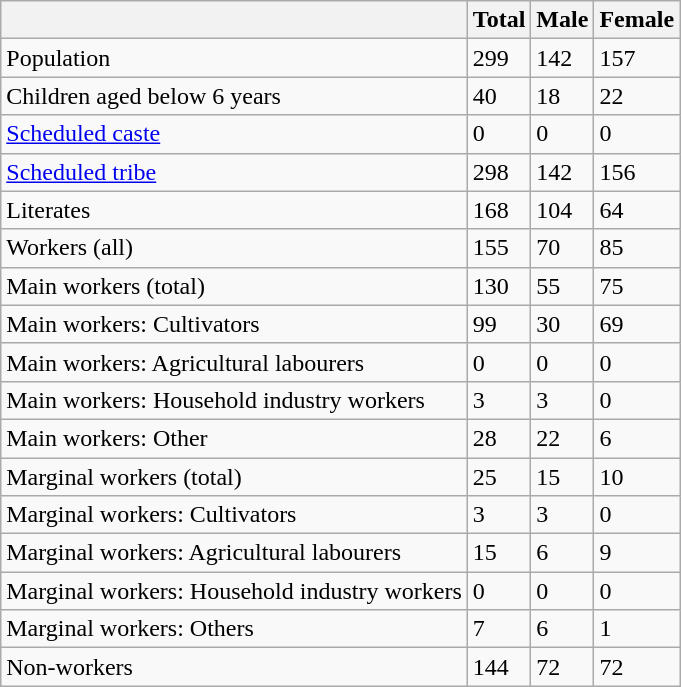<table class="wikitable sortable">
<tr>
<th></th>
<th>Total</th>
<th>Male</th>
<th>Female</th>
</tr>
<tr>
<td>Population</td>
<td>299</td>
<td>142</td>
<td>157</td>
</tr>
<tr>
<td>Children aged below 6 years</td>
<td>40</td>
<td>18</td>
<td>22</td>
</tr>
<tr>
<td><a href='#'>Scheduled caste</a></td>
<td>0</td>
<td>0</td>
<td>0</td>
</tr>
<tr>
<td><a href='#'>Scheduled tribe</a></td>
<td>298</td>
<td>142</td>
<td>156</td>
</tr>
<tr>
<td>Literates</td>
<td>168</td>
<td>104</td>
<td>64</td>
</tr>
<tr>
<td>Workers (all)</td>
<td>155</td>
<td>70</td>
<td>85</td>
</tr>
<tr>
<td>Main workers (total)</td>
<td>130</td>
<td>55</td>
<td>75</td>
</tr>
<tr>
<td>Main workers: Cultivators</td>
<td>99</td>
<td>30</td>
<td>69</td>
</tr>
<tr>
<td>Main workers: Agricultural labourers</td>
<td>0</td>
<td>0</td>
<td>0</td>
</tr>
<tr>
<td>Main workers: Household industry workers</td>
<td>3</td>
<td>3</td>
<td>0</td>
</tr>
<tr>
<td>Main workers: Other</td>
<td>28</td>
<td>22</td>
<td>6</td>
</tr>
<tr>
<td>Marginal workers (total)</td>
<td>25</td>
<td>15</td>
<td>10</td>
</tr>
<tr>
<td>Marginal workers: Cultivators</td>
<td>3</td>
<td>3</td>
<td>0</td>
</tr>
<tr>
<td>Marginal workers: Agricultural labourers</td>
<td>15</td>
<td>6</td>
<td>9</td>
</tr>
<tr>
<td>Marginal workers: Household industry workers</td>
<td>0</td>
<td>0</td>
<td>0</td>
</tr>
<tr>
<td>Marginal workers: Others</td>
<td>7</td>
<td>6</td>
<td>1</td>
</tr>
<tr>
<td>Non-workers</td>
<td>144</td>
<td>72</td>
<td>72</td>
</tr>
</table>
